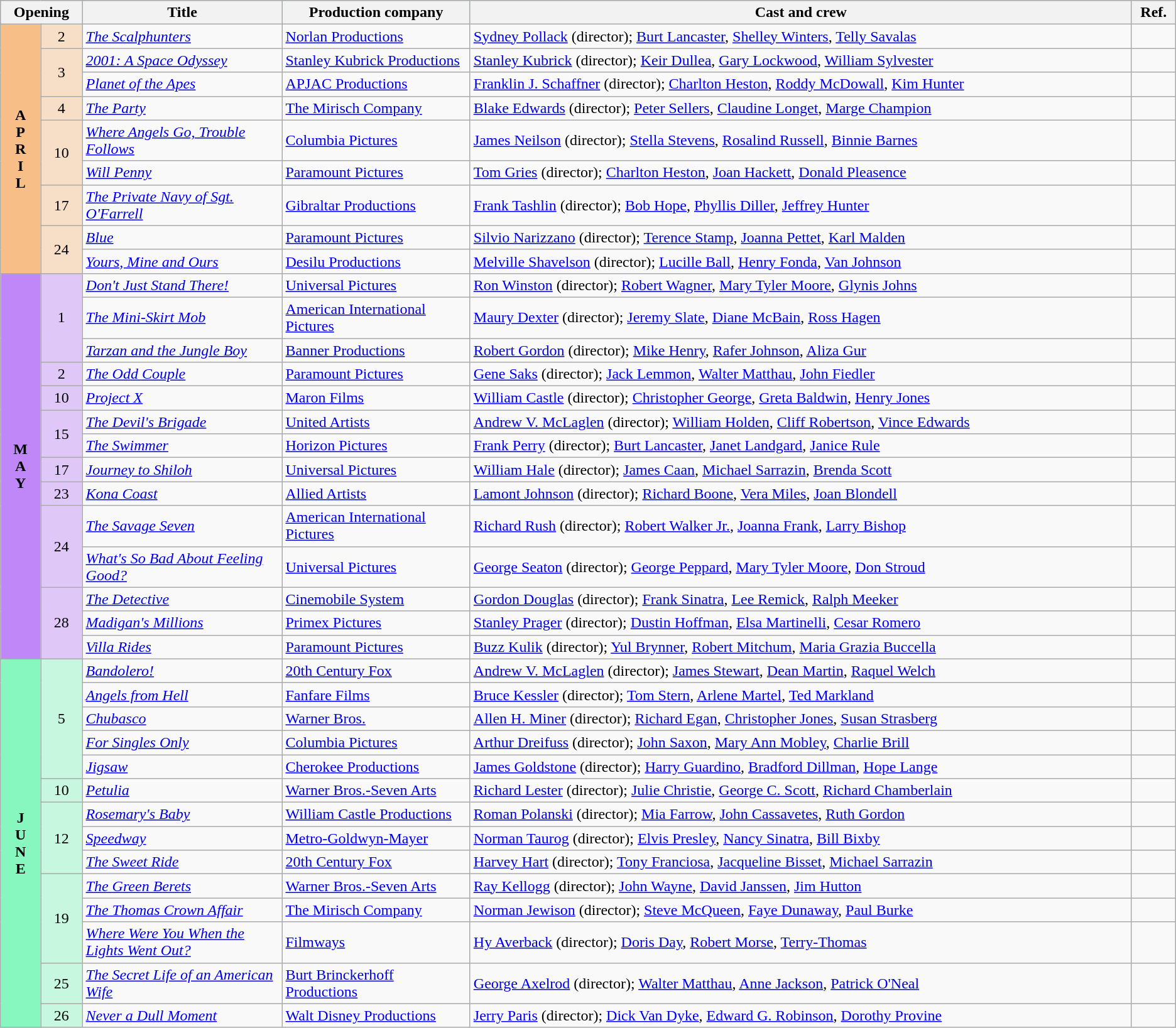<table class="wikitable sortable">
<tr style="background:#b0e0e6; text-align:center;">
<th colspan="2">Opening</th>
<th style="width:17%;">Title</th>
<th style="width:16%;">Production company</th>
<th>Cast and crew</th>
<th class="unsortable">Ref.</th>
</tr>
<tr>
<th rowspan="9" style="text-align:center; background:#f7bf87;"><strong>A<br>P<br>R<br>I<br>L</strong></th>
<td style="text-align:center; background:#f7dfc7;">2</td>
<td><em><a href='#'>The Scalphunters</a></em></td>
<td><a href='#'>Norlan Productions</a></td>
<td><a href='#'>Sydney Pollack</a> (director); <a href='#'>Burt Lancaster</a>, <a href='#'>Shelley Winters</a>, <a href='#'>Telly Savalas</a></td>
<td></td>
</tr>
<tr>
<td rowspan="2" style="text-align:center; background:#f7dfc7;">3</td>
<td><em><a href='#'>2001: A Space Odyssey</a></em></td>
<td><a href='#'>Stanley Kubrick Productions</a></td>
<td><a href='#'>Stanley Kubrick</a> (director); <a href='#'>Keir Dullea</a>, <a href='#'>Gary Lockwood</a>, <a href='#'>William Sylvester</a></td>
<td></td>
</tr>
<tr>
<td><em><a href='#'>Planet of the Apes</a></em></td>
<td><a href='#'>APJAC Productions</a></td>
<td><a href='#'>Franklin J. Schaffner</a> (director); <a href='#'>Charlton Heston</a>, <a href='#'>Roddy McDowall</a>, <a href='#'>Kim Hunter</a></td>
<td></td>
</tr>
<tr>
<td style="text-align:center; background:#f7dfc7;">4</td>
<td><em><a href='#'>The Party</a></em></td>
<td><a href='#'>The Mirisch Company</a></td>
<td><a href='#'>Blake Edwards</a> (director); <a href='#'>Peter Sellers</a>, <a href='#'>Claudine Longet</a>, <a href='#'>Marge Champion</a></td>
<td></td>
</tr>
<tr>
<td rowspan="2" style="text-align:center; background:#f7dfc7;">10</td>
<td><em><a href='#'>Where Angels Go, Trouble Follows</a></em></td>
<td><a href='#'>Columbia Pictures</a></td>
<td><a href='#'>James Neilson</a> (director); <a href='#'>Stella Stevens</a>, <a href='#'>Rosalind Russell</a>, <a href='#'>Binnie Barnes</a></td>
<td></td>
</tr>
<tr>
<td><em><a href='#'>Will Penny</a></em></td>
<td><a href='#'>Paramount Pictures</a></td>
<td><a href='#'>Tom Gries</a> (director); <a href='#'>Charlton Heston</a>, <a href='#'>Joan Hackett</a>, <a href='#'>Donald Pleasence</a></td>
<td></td>
</tr>
<tr>
<td style="text-align:center; background:#f7dfc7;">17</td>
<td><em><a href='#'>The Private Navy of Sgt. O'Farrell</a></em></td>
<td><a href='#'>Gibraltar Productions</a></td>
<td><a href='#'>Frank Tashlin</a> (director); <a href='#'>Bob Hope</a>, <a href='#'>Phyllis Diller</a>, <a href='#'>Jeffrey Hunter</a></td>
<td></td>
</tr>
<tr>
<td rowspan="2" style="text-align:center; background:#f7dfc7;">24</td>
<td><em><a href='#'>Blue</a></em></td>
<td><a href='#'>Paramount Pictures</a></td>
<td><a href='#'>Silvio Narizzano</a> (director); <a href='#'>Terence Stamp</a>, <a href='#'>Joanna Pettet</a>, <a href='#'>Karl Malden</a></td>
<td></td>
</tr>
<tr>
<td><em><a href='#'>Yours, Mine and Ours</a></em></td>
<td><a href='#'>Desilu Productions</a></td>
<td><a href='#'>Melville Shavelson</a> (director); <a href='#'>Lucille Ball</a>, <a href='#'>Henry Fonda</a>, <a href='#'>Van Johnson</a></td>
<td></td>
</tr>
<tr>
<th rowspan="14" style="text-align:center; background:#bf87f7;"><strong>M<br>A<br>Y</strong></th>
<td rowspan="3" style="text-align:center; background:#dfc7f7;">1</td>
<td><em><a href='#'>Don't Just Stand There!</a></em></td>
<td><a href='#'>Universal Pictures</a></td>
<td><a href='#'>Ron Winston</a> (director); <a href='#'>Robert Wagner</a>, <a href='#'>Mary Tyler Moore</a>, <a href='#'>Glynis Johns</a></td>
<td></td>
</tr>
<tr>
<td><em><a href='#'>The Mini-Skirt Mob</a></em></td>
<td><a href='#'>American International Pictures</a></td>
<td><a href='#'>Maury Dexter</a> (director); <a href='#'>Jeremy Slate</a>, <a href='#'>Diane McBain</a>, <a href='#'>Ross Hagen</a></td>
<td></td>
</tr>
<tr>
<td><em><a href='#'>Tarzan and the Jungle Boy</a></em></td>
<td><a href='#'>Banner Productions</a></td>
<td><a href='#'>Robert Gordon</a> (director); <a href='#'>Mike Henry</a>, <a href='#'>Rafer Johnson</a>, <a href='#'>Aliza Gur</a></td>
<td></td>
</tr>
<tr>
<td style="text-align:center; background:#dfc7f7;">2</td>
<td><em><a href='#'>The Odd Couple</a></em></td>
<td><a href='#'>Paramount Pictures</a></td>
<td><a href='#'>Gene Saks</a> (director); <a href='#'>Jack Lemmon</a>, <a href='#'>Walter Matthau</a>, <a href='#'>John Fiedler</a></td>
<td></td>
</tr>
<tr>
<td style="text-align:center; background:#dfc7f7;">10</td>
<td><em><a href='#'>Project X</a></em></td>
<td><a href='#'>Maron Films</a></td>
<td><a href='#'>William Castle</a> (director); <a href='#'>Christopher George</a>, <a href='#'>Greta Baldwin</a>, <a href='#'>Henry Jones</a></td>
<td></td>
</tr>
<tr>
<td rowspan="2" style="text-align:center; background:#dfc7f7;">15</td>
<td><em><a href='#'>The Devil's Brigade</a></em></td>
<td><a href='#'>United Artists</a></td>
<td><a href='#'>Andrew V. McLaglen</a> (director); <a href='#'>William Holden</a>, <a href='#'>Cliff Robertson</a>, <a href='#'>Vince Edwards</a></td>
<td></td>
</tr>
<tr>
<td><em><a href='#'>The Swimmer</a></em></td>
<td><a href='#'>Horizon Pictures</a></td>
<td><a href='#'>Frank Perry</a> (director); <a href='#'>Burt Lancaster</a>, <a href='#'>Janet Landgard</a>, <a href='#'>Janice Rule</a></td>
<td></td>
</tr>
<tr>
<td style="text-align:center; background:#dfc7f7;">17</td>
<td><em><a href='#'>Journey to Shiloh</a></em></td>
<td><a href='#'>Universal Pictures</a></td>
<td><a href='#'>William Hale</a> (director); <a href='#'>James Caan</a>, <a href='#'>Michael Sarrazin</a>, <a href='#'>Brenda Scott</a></td>
<td></td>
</tr>
<tr>
<td style="text-align:center; background:#dfc7f7;">23</td>
<td><em><a href='#'>Kona Coast</a></em></td>
<td><a href='#'>Allied Artists</a></td>
<td><a href='#'>Lamont Johnson</a> (director); <a href='#'>Richard Boone</a>, <a href='#'>Vera Miles</a>, <a href='#'>Joan Blondell</a></td>
<td></td>
</tr>
<tr>
<td rowspan="2" style="text-align:center; background:#dfc7f7;">24</td>
<td><em><a href='#'>The Savage Seven</a></em></td>
<td><a href='#'>American International Pictures</a></td>
<td><a href='#'>Richard Rush</a> (director); <a href='#'>Robert Walker Jr.</a>, <a href='#'>Joanna Frank</a>, <a href='#'>Larry Bishop</a></td>
<td></td>
</tr>
<tr>
<td><em><a href='#'>What's So Bad About Feeling Good?</a></em></td>
<td><a href='#'>Universal Pictures</a></td>
<td><a href='#'>George Seaton</a> (director); <a href='#'>George Peppard</a>, <a href='#'>Mary Tyler Moore</a>, <a href='#'>Don Stroud</a></td>
<td></td>
</tr>
<tr>
<td rowspan="3" style="text-align:center; background:#dfc7f7;">28</td>
<td><em><a href='#'>The Detective</a></em></td>
<td><a href='#'>Cinemobile System</a></td>
<td><a href='#'>Gordon Douglas</a> (director); <a href='#'>Frank Sinatra</a>, <a href='#'>Lee Remick</a>, <a href='#'>Ralph Meeker</a></td>
<td></td>
</tr>
<tr>
<td><em><a href='#'>Madigan's Millions</a></em></td>
<td><a href='#'>Primex Pictures</a></td>
<td><a href='#'>Stanley Prager</a> (director); <a href='#'>Dustin Hoffman</a>, <a href='#'>Elsa Martinelli</a>, <a href='#'>Cesar Romero</a></td>
<td></td>
</tr>
<tr>
<td><em><a href='#'>Villa Rides</a></em></td>
<td><a href='#'>Paramount Pictures</a></td>
<td><a href='#'>Buzz Kulik</a> (director); <a href='#'>Yul Brynner</a>, <a href='#'>Robert Mitchum</a>, <a href='#'>Maria Grazia Buccella</a></td>
<td></td>
</tr>
<tr>
<th rowspan="14" style="text-align:center; background:#87f7bf;"><strong>J<br>U<br>N<br>E</strong></th>
<td rowspan="5" style="text-align:center; background:#c7f7df;">5</td>
<td><em><a href='#'>Bandolero!</a></em></td>
<td><a href='#'>20th Century Fox</a></td>
<td><a href='#'>Andrew V. McLaglen</a> (director); <a href='#'>James Stewart</a>, <a href='#'>Dean Martin</a>, <a href='#'>Raquel Welch</a></td>
<td></td>
</tr>
<tr>
<td><em><a href='#'>Angels from Hell</a></em></td>
<td><a href='#'>Fanfare Films</a></td>
<td><a href='#'>Bruce Kessler</a> (director); <a href='#'>Tom Stern</a>, <a href='#'>Arlene Martel</a>, <a href='#'>Ted Markland</a></td>
<td></td>
</tr>
<tr>
<td><em><a href='#'>Chubasco</a></em></td>
<td><a href='#'>Warner Bros.</a></td>
<td><a href='#'>Allen H. Miner</a> (director); <a href='#'>Richard Egan</a>, <a href='#'>Christopher Jones</a>, <a href='#'>Susan Strasberg</a></td>
<td></td>
</tr>
<tr>
<td><em><a href='#'>For Singles Only</a></em></td>
<td><a href='#'>Columbia Pictures</a></td>
<td><a href='#'>Arthur Dreifuss</a> (director); <a href='#'>John Saxon</a>, <a href='#'>Mary Ann Mobley</a>, <a href='#'>Charlie Brill</a></td>
<td></td>
</tr>
<tr>
<td><em><a href='#'>Jigsaw</a></em></td>
<td><a href='#'>Cherokee Productions</a></td>
<td><a href='#'>James Goldstone</a> (director); <a href='#'>Harry Guardino</a>, <a href='#'>Bradford Dillman</a>, <a href='#'>Hope Lange</a></td>
<td></td>
</tr>
<tr>
<td style="text-align:center; background:#c7f7df;">10</td>
<td><em><a href='#'>Petulia</a></em></td>
<td><a href='#'>Warner Bros.-Seven Arts</a></td>
<td><a href='#'>Richard Lester</a> (director); <a href='#'>Julie Christie</a>, <a href='#'>George C. Scott</a>, <a href='#'>Richard Chamberlain</a></td>
<td></td>
</tr>
<tr>
<td rowspan="3" style="text-align:center; background:#c7f7df;">12</td>
<td><em><a href='#'>Rosemary's Baby</a></em></td>
<td><a href='#'>William Castle Productions</a></td>
<td><a href='#'>Roman Polanski</a> (director); <a href='#'>Mia Farrow</a>, <a href='#'>John Cassavetes</a>, <a href='#'>Ruth Gordon</a></td>
<td></td>
</tr>
<tr>
<td><em><a href='#'>Speedway</a></em></td>
<td><a href='#'>Metro-Goldwyn-Mayer</a></td>
<td><a href='#'>Norman Taurog</a> (director); <a href='#'>Elvis Presley</a>, <a href='#'>Nancy Sinatra</a>, <a href='#'>Bill Bixby</a></td>
<td></td>
</tr>
<tr>
<td><em><a href='#'>The Sweet Ride</a></em></td>
<td><a href='#'>20th Century Fox</a></td>
<td><a href='#'>Harvey Hart</a> (director); <a href='#'>Tony Franciosa</a>, <a href='#'>Jacqueline Bisset</a>, <a href='#'>Michael Sarrazin</a></td>
<td></td>
</tr>
<tr>
<td rowspan="3" style="text-align:center; background:#c7f7df;">19</td>
<td><em><a href='#'>The Green Berets</a></em></td>
<td><a href='#'>Warner Bros.-Seven Arts</a></td>
<td><a href='#'>Ray Kellogg</a> (director); <a href='#'>John Wayne</a>, <a href='#'>David Janssen</a>, <a href='#'>Jim Hutton</a></td>
<td></td>
</tr>
<tr>
<td><em><a href='#'>The Thomas Crown Affair</a></em></td>
<td><a href='#'>The Mirisch Company</a></td>
<td><a href='#'>Norman Jewison</a> (director); <a href='#'>Steve McQueen</a>, <a href='#'>Faye Dunaway</a>, <a href='#'>Paul Burke</a></td>
<td></td>
</tr>
<tr>
<td><em><a href='#'>Where Were You When the Lights Went Out?</a></em></td>
<td><a href='#'>Filmways</a></td>
<td><a href='#'>Hy Averback</a> (director); <a href='#'>Doris Day</a>, <a href='#'>Robert Morse</a>, <a href='#'>Terry-Thomas</a></td>
<td></td>
</tr>
<tr>
<td style="text-align:center; background:#c7f7df;">25</td>
<td><em><a href='#'>The Secret Life of an American Wife</a></em></td>
<td><a href='#'>Burt Brinckerhoff Productions</a></td>
<td><a href='#'>George Axelrod</a> (director); <a href='#'>Walter Matthau</a>, <a href='#'>Anne Jackson</a>, <a href='#'>Patrick O'Neal</a></td>
<td></td>
</tr>
<tr>
<td style="text-align:center; background:#c7f7df;">26</td>
<td><em><a href='#'>Never a Dull Moment</a></em></td>
<td><a href='#'>Walt Disney Productions</a></td>
<td><a href='#'>Jerry Paris</a> (director); <a href='#'>Dick Van Dyke</a>, <a href='#'>Edward G. Robinson</a>, <a href='#'>Dorothy Provine</a></td>
<td></td>
</tr>
</table>
